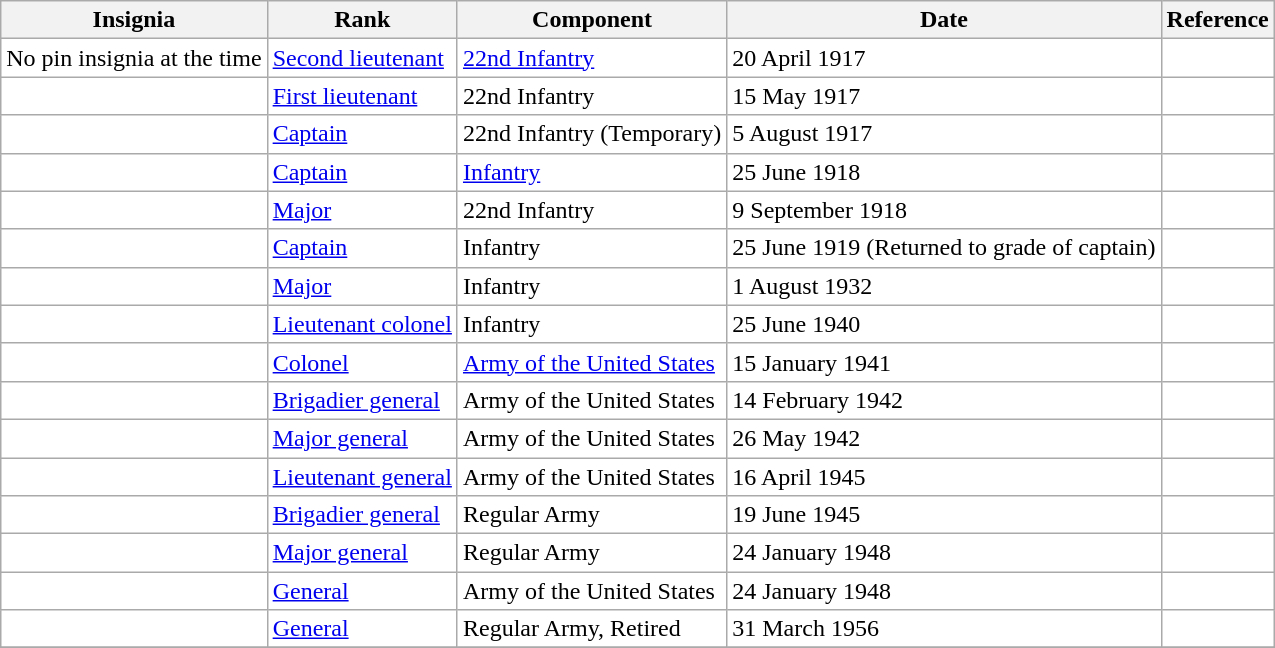<table class="wikitable" style="background:white">
<tr>
<th>Insignia</th>
<th>Rank</th>
<th>Component</th>
<th>Date</th>
<th>Reference</th>
</tr>
<tr>
<td align="center">No pin insignia at the time</td>
<td><a href='#'>Second lieutenant</a></td>
<td><a href='#'>22nd Infantry</a></td>
<td>20 April 1917</td>
<td></td>
</tr>
<tr>
<td align="center"></td>
<td><a href='#'>First lieutenant</a></td>
<td>22nd Infantry</td>
<td>15 May 1917</td>
<td></td>
</tr>
<tr>
<td align="center"></td>
<td><a href='#'>Captain</a></td>
<td>22nd Infantry (Temporary)</td>
<td>5 August 1917</td>
<td></td>
</tr>
<tr>
<td align="center"></td>
<td><a href='#'>Captain</a></td>
<td><a href='#'>Infantry</a></td>
<td>25 June 1918</td>
<td></td>
</tr>
<tr>
<td align="center"></td>
<td><a href='#'>Major</a></td>
<td>22nd Infantry</td>
<td>9 September 1918</td>
<td></td>
</tr>
<tr>
<td align="center"></td>
<td><a href='#'>Captain</a></td>
<td>Infantry</td>
<td>25 June 1919  (Returned to grade of captain)</td>
<td></td>
</tr>
<tr>
<td align="center"></td>
<td><a href='#'>Major</a></td>
<td>Infantry</td>
<td>1 August 1932</td>
<td></td>
</tr>
<tr>
<td align="center"></td>
<td><a href='#'>Lieutenant colonel</a></td>
<td>Infantry</td>
<td>25 June 1940</td>
<td></td>
</tr>
<tr>
<td align="center"></td>
<td><a href='#'>Colonel</a></td>
<td><a href='#'>Army of the United States</a></td>
<td>15 January 1941</td>
<td></td>
</tr>
<tr>
<td align="center"></td>
<td><a href='#'>Brigadier general</a></td>
<td>Army of the United States</td>
<td>14 February 1942</td>
<td></td>
</tr>
<tr>
<td align="center"></td>
<td><a href='#'>Major general</a></td>
<td>Army of the United States</td>
<td>26 May 1942</td>
<td></td>
</tr>
<tr>
<td align="center"></td>
<td><a href='#'>Lieutenant general</a></td>
<td>Army of the United States</td>
<td>16 April 1945</td>
<td></td>
</tr>
<tr>
<td align="center"></td>
<td><a href='#'>Brigadier general</a></td>
<td>Regular Army</td>
<td>19 June 1945</td>
<td></td>
</tr>
<tr>
<td align="center"></td>
<td><a href='#'>Major general</a></td>
<td>Regular Army</td>
<td>24 January 1948</td>
<td></td>
</tr>
<tr>
<td align="center"></td>
<td><a href='#'>General</a></td>
<td>Army of the United States</td>
<td>24 January 1948</td>
<td></td>
</tr>
<tr>
<td align="center"></td>
<td><a href='#'>General</a></td>
<td>Regular Army, Retired</td>
<td>31 March 1956</td>
<td></td>
</tr>
<tr>
</tr>
</table>
